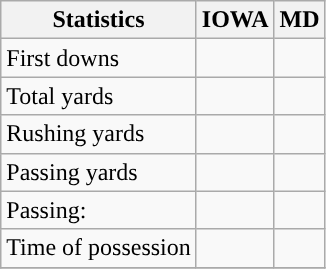<table class="wikitable" style="float: left;">
<tr>
<th>Statistics</th>
<th>IOWA</th>
<th>MD</th>
</tr>
<tr>
<td>First downs</td>
<td></td>
<td></td>
</tr>
<tr>
<td>Total yards</td>
<td></td>
<td></td>
</tr>
<tr>
<td>Rushing yards</td>
<td></td>
<td></td>
</tr>
<tr>
<td>Passing yards</td>
<td></td>
<td></td>
</tr>
<tr>
<td>Passing:</td>
<td></td>
<td></td>
</tr>
<tr>
<td>Time of possession</td>
<td></td>
<td></td>
</tr>
<tr>
</tr>
</table>
